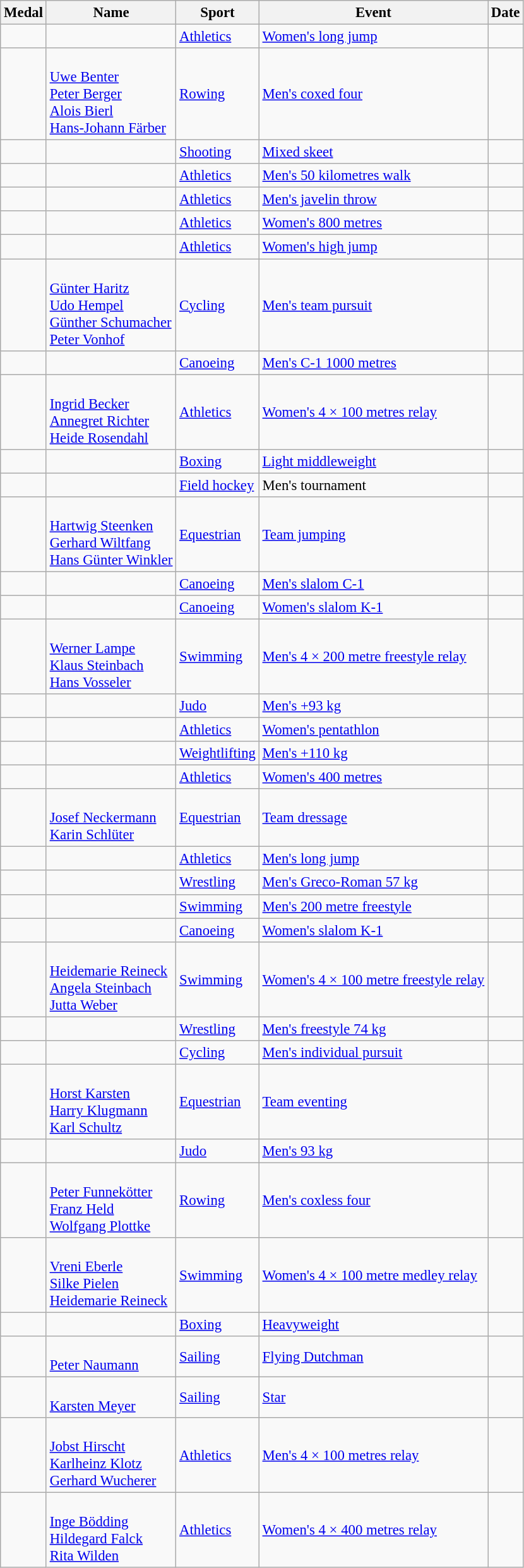<table class="wikitable sortable" style="font-size: 95%;">
<tr>
<th>Medal</th>
<th>Name</th>
<th>Sport</th>
<th>Event</th>
<th>Date</th>
</tr>
<tr>
<td></td>
<td></td>
<td><a href='#'>Athletics</a></td>
<td><a href='#'>Women's long jump</a></td>
<td></td>
</tr>
<tr>
<td></td>
<td><br><a href='#'>Uwe Benter</a><br><a href='#'>Peter Berger</a><br><a href='#'>Alois Bierl</a><br><a href='#'>Hans-Johann Färber</a></td>
<td><a href='#'>Rowing</a></td>
<td><a href='#'>Men's coxed four</a></td>
<td></td>
</tr>
<tr>
<td></td>
<td></td>
<td><a href='#'>Shooting</a></td>
<td><a href='#'>Mixed skeet</a></td>
<td></td>
</tr>
<tr>
<td></td>
<td></td>
<td><a href='#'>Athletics</a></td>
<td><a href='#'>Men's 50 kilometres walk</a></td>
<td></td>
</tr>
<tr>
<td></td>
<td></td>
<td><a href='#'>Athletics</a></td>
<td><a href='#'>Men's javelin throw</a></td>
<td></td>
</tr>
<tr>
<td></td>
<td></td>
<td><a href='#'>Athletics</a></td>
<td><a href='#'>Women's 800 metres</a></td>
<td></td>
</tr>
<tr>
<td></td>
<td></td>
<td><a href='#'>Athletics</a></td>
<td><a href='#'>Women's high jump</a></td>
<td></td>
</tr>
<tr>
<td></td>
<td><br><a href='#'>Günter Haritz</a><br><a href='#'>Udo Hempel</a><br><a href='#'>Günther Schumacher</a><br><a href='#'>Peter Vonhof</a></td>
<td><a href='#'>Cycling</a></td>
<td><a href='#'>Men's team pursuit</a></td>
<td></td>
</tr>
<tr>
<td></td>
<td></td>
<td><a href='#'>Canoeing</a></td>
<td><a href='#'>Men's C-1 1000 metres</a></td>
<td></td>
</tr>
<tr>
<td></td>
<td><br><a href='#'>Ingrid Becker</a><br><a href='#'>Annegret Richter</a><br><a href='#'>Heide Rosendahl</a></td>
<td><a href='#'>Athletics</a></td>
<td><a href='#'>Women's 4 × 100 metres relay</a></td>
<td></td>
</tr>
<tr>
<td></td>
<td></td>
<td><a href='#'>Boxing</a></td>
<td><a href='#'>Light middleweight</a></td>
<td></td>
</tr>
<tr>
<td></td>
<td></td>
<td><a href='#'>Field hockey</a></td>
<td>Men's tournament</td>
<td></td>
</tr>
<tr>
<td></td>
<td><br><a href='#'>Hartwig Steenken</a><br><a href='#'>Gerhard Wiltfang</a><br><a href='#'>Hans Günter Winkler</a></td>
<td><a href='#'>Equestrian</a></td>
<td><a href='#'>Team jumping</a></td>
<td></td>
</tr>
<tr>
<td></td>
<td></td>
<td><a href='#'>Canoeing</a></td>
<td><a href='#'>Men's slalom C-1</a></td>
<td></td>
</tr>
<tr>
<td></td>
<td></td>
<td><a href='#'>Canoeing</a></td>
<td><a href='#'>Women's slalom K-1</a></td>
<td></td>
</tr>
<tr>
<td></td>
<td><br><a href='#'>Werner Lampe</a><br><a href='#'>Klaus Steinbach</a><br><a href='#'>Hans Vosseler</a></td>
<td><a href='#'>Swimming</a></td>
<td><a href='#'>Men's 4 × 200 metre freestyle relay</a></td>
<td></td>
</tr>
<tr>
<td></td>
<td></td>
<td><a href='#'>Judo</a></td>
<td><a href='#'>Men's +93 kg</a></td>
<td></td>
</tr>
<tr>
<td></td>
<td></td>
<td><a href='#'>Athletics</a></td>
<td><a href='#'>Women's pentathlon</a></td>
<td></td>
</tr>
<tr>
<td></td>
<td></td>
<td><a href='#'>Weightlifting</a></td>
<td><a href='#'>Men's +110 kg</a></td>
<td></td>
</tr>
<tr>
<td></td>
<td></td>
<td><a href='#'>Athletics</a></td>
<td><a href='#'>Women's 400 metres</a></td>
<td></td>
</tr>
<tr>
<td></td>
<td><br><a href='#'>Josef Neckermann</a><br><a href='#'>Karin Schlüter</a></td>
<td><a href='#'>Equestrian</a></td>
<td><a href='#'>Team dressage</a></td>
<td></td>
</tr>
<tr>
<td></td>
<td></td>
<td><a href='#'>Athletics</a></td>
<td><a href='#'>Men's long jump</a></td>
<td></td>
</tr>
<tr>
<td></td>
<td></td>
<td><a href='#'>Wrestling</a></td>
<td><a href='#'>Men's Greco-Roman 57 kg</a></td>
<td></td>
</tr>
<tr>
<td></td>
<td></td>
<td><a href='#'>Swimming</a></td>
<td><a href='#'>Men's 200 metre freestyle</a></td>
<td></td>
</tr>
<tr>
<td></td>
<td></td>
<td><a href='#'>Canoeing</a></td>
<td><a href='#'>Women's slalom K-1</a></td>
<td></td>
</tr>
<tr>
<td></td>
<td><br><a href='#'>Heidemarie Reineck</a><br><a href='#'>Angela Steinbach</a><br><a href='#'>Jutta Weber</a></td>
<td><a href='#'>Swimming</a></td>
<td><a href='#'>Women's 4 × 100 metre freestyle relay</a></td>
<td></td>
</tr>
<tr>
<td></td>
<td></td>
<td><a href='#'>Wrestling</a></td>
<td><a href='#'>Men's freestyle 74 kg</a></td>
<td></td>
</tr>
<tr>
<td></td>
<td></td>
<td><a href='#'>Cycling</a></td>
<td><a href='#'>Men's individual pursuit</a></td>
<td></td>
</tr>
<tr>
<td></td>
<td><br><a href='#'>Horst Karsten</a><br><a href='#'>Harry Klugmann</a><br><a href='#'>Karl Schultz</a></td>
<td><a href='#'>Equestrian</a></td>
<td><a href='#'>Team eventing</a></td>
<td></td>
</tr>
<tr>
<td></td>
<td></td>
<td><a href='#'>Judo</a></td>
<td><a href='#'>Men's 93 kg</a></td>
<td></td>
</tr>
<tr>
<td></td>
<td><br><a href='#'>Peter Funnekötter</a><br><a href='#'>Franz Held</a><br><a href='#'>Wolfgang Plottke</a></td>
<td><a href='#'>Rowing</a></td>
<td><a href='#'>Men's coxless four</a></td>
<td></td>
</tr>
<tr>
<td></td>
<td><br><a href='#'>Vreni Eberle</a><br><a href='#'>Silke Pielen</a><br><a href='#'>Heidemarie Reineck</a></td>
<td><a href='#'>Swimming</a></td>
<td><a href='#'>Women's 4 × 100 metre medley relay</a></td>
<td></td>
</tr>
<tr>
<td></td>
<td></td>
<td><a href='#'>Boxing</a></td>
<td><a href='#'>Heavyweight</a></td>
<td></td>
</tr>
<tr>
<td></td>
<td><br><a href='#'>Peter Naumann</a></td>
<td><a href='#'>Sailing</a></td>
<td><a href='#'>Flying Dutchman</a></td>
<td></td>
</tr>
<tr>
<td></td>
<td><br><a href='#'>Karsten Meyer</a></td>
<td><a href='#'>Sailing</a></td>
<td><a href='#'>Star</a></td>
<td></td>
</tr>
<tr>
<td></td>
<td><br><a href='#'>Jobst Hirscht</a><br><a href='#'>Karlheinz Klotz</a><br><a href='#'>Gerhard Wucherer</a></td>
<td><a href='#'>Athletics</a></td>
<td><a href='#'>Men's 4 × 100 metres relay</a></td>
<td></td>
</tr>
<tr>
<td></td>
<td><br><a href='#'>Inge Bödding</a><br><a href='#'>Hildegard Falck</a><br><a href='#'>Rita Wilden</a></td>
<td><a href='#'>Athletics</a></td>
<td><a href='#'>Women's 4 × 400 metres relay</a></td>
<td></td>
</tr>
</table>
